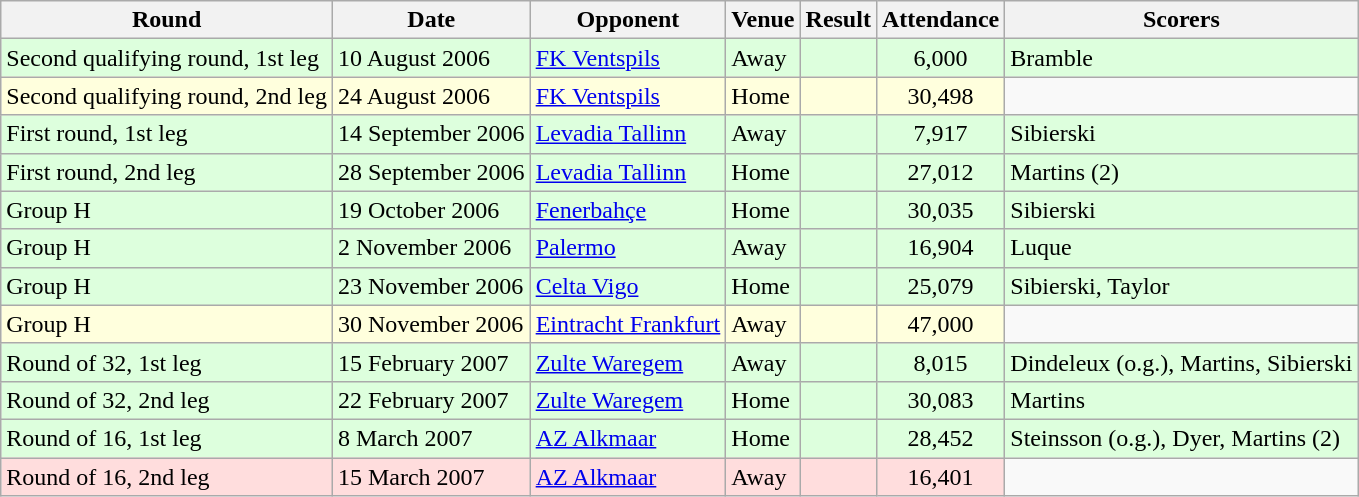<table class="wikitable">
<tr>
<th>Round</th>
<th>Date</th>
<th>Opponent</th>
<th>Venue</th>
<th>Result</th>
<th>Attendance</th>
<th>Scorers</th>
</tr>
<tr style="background:#dfd;">
<td>Second qualifying round, 1st leg</td>
<td>10 August 2006</td>
<td><a href='#'>FK Ventspils</a></td>
<td>Away</td>
<td></td>
<td style="text-align:center;">6,000</td>
<td>Bramble</td>
</tr>
<tr style="background:#ffd;">
<td>Second qualifying round, 2nd leg</td>
<td>24 August 2006</td>
<td><a href='#'>FK Ventspils</a></td>
<td>Home</td>
<td></td>
<td style="text-align:center;">30,498</td>
</tr>
<tr style="background:#dfd;">
<td>First round, 1st leg</td>
<td>14 September 2006</td>
<td><a href='#'>Levadia Tallinn</a></td>
<td>Away</td>
<td></td>
<td style="text-align:center;">7,917</td>
<td>Sibierski</td>
</tr>
<tr style="background:#dfd;">
<td>First round, 2nd leg</td>
<td>28 September 2006</td>
<td><a href='#'>Levadia Tallinn</a></td>
<td>Home</td>
<td></td>
<td style="text-align:center;">27,012</td>
<td>Martins (2)</td>
</tr>
<tr style="background:#dfd;">
<td>Group H</td>
<td>19 October 2006</td>
<td><a href='#'>Fenerbahçe</a></td>
<td>Home</td>
<td></td>
<td style="text-align:center;">30,035</td>
<td>Sibierski</td>
</tr>
<tr style="background:#dfd;">
<td>Group H</td>
<td>2 November 2006</td>
<td><a href='#'>Palermo</a></td>
<td>Away</td>
<td></td>
<td style="text-align:center;">16,904</td>
<td>Luque</td>
</tr>
<tr style="background:#dfd;">
<td>Group H</td>
<td>23 November 2006</td>
<td><a href='#'>Celta Vigo</a></td>
<td>Home</td>
<td></td>
<td style="text-align:center;">25,079</td>
<td>Sibierski, Taylor</td>
</tr>
<tr style="background:#ffd;">
<td>Group H</td>
<td>30 November 2006</td>
<td><a href='#'>Eintracht Frankfurt</a></td>
<td>Away</td>
<td></td>
<td style="text-align:center;">47,000</td>
</tr>
<tr style="background:#dfd;">
<td>Round of 32, 1st leg</td>
<td>15 February 2007</td>
<td><a href='#'>Zulte Waregem</a></td>
<td>Away</td>
<td></td>
<td style="text-align:center;">8,015</td>
<td>Dindeleux (o.g.), Martins, Sibierski</td>
</tr>
<tr style="background:#dfd;">
<td>Round of 32, 2nd leg</td>
<td>22 February 2007</td>
<td><a href='#'>Zulte Waregem</a></td>
<td>Home</td>
<td></td>
<td style="text-align:center;">30,083</td>
<td>Martins</td>
</tr>
<tr style="background:#dfd;">
<td>Round of 16, 1st leg</td>
<td>8 March 2007</td>
<td><a href='#'>AZ Alkmaar</a></td>
<td>Home</td>
<td></td>
<td style="text-align:center;">28,452</td>
<td>Steinsson (o.g.), Dyer, Martins (2)</td>
</tr>
<tr style="background:#fdd;">
<td>Round of 16, 2nd leg</td>
<td>15 March 2007</td>
<td><a href='#'>AZ Alkmaar</a></td>
<td>Away</td>
<td></td>
<td style="text-align:center;">16,401</td>
</tr>
</table>
